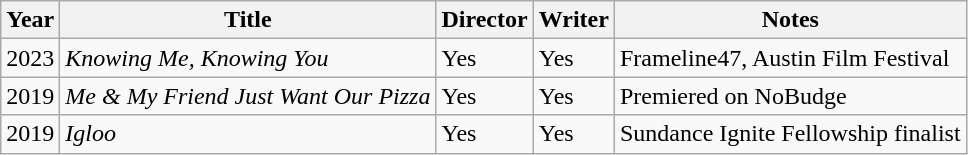<table class="wikitable">
<tr>
<th>Year</th>
<th>Title</th>
<th>Director</th>
<th>Writer</th>
<th>Notes</th>
</tr>
<tr>
<td>2023</td>
<td><em>Knowing Me, Knowing You</em></td>
<td>Yes</td>
<td>Yes</td>
<td>Frameline47, Austin Film Festival</td>
</tr>
<tr>
<td>2019</td>
<td><em>Me & My Friend Just Want Our Pizza</em></td>
<td>Yes</td>
<td>Yes</td>
<td>Premiered on NoBudge</td>
</tr>
<tr>
<td>2019</td>
<td><em>Igloo</em></td>
<td>Yes</td>
<td>Yes</td>
<td>Sundance Ignite Fellowship finalist</td>
</tr>
</table>
